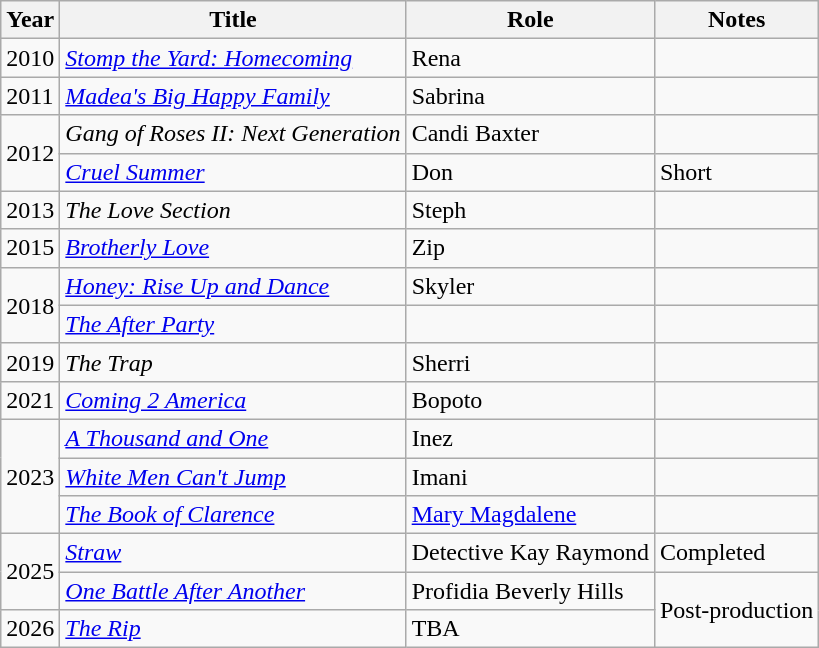<table class="wikitable plainrowheaders sortable" style="margin-right: 0;">
<tr>
<th scope="col">Year</th>
<th scope="col">Title</th>
<th scope="col">Role</th>
<th scope="col" class="unsortable">Notes</th>
</tr>
<tr>
<td>2010</td>
<td><em><a href='#'>Stomp the Yard: Homecoming</a></em></td>
<td>Rena</td>
<td></td>
</tr>
<tr>
<td>2011</td>
<td><em><a href='#'>Madea's Big Happy Family</a></em></td>
<td>Sabrina</td>
<td></td>
</tr>
<tr>
<td rowspan=2>2012</td>
<td><em>Gang of Roses II: Next Generation</em></td>
<td>Candi Baxter</td>
<td></td>
</tr>
<tr>
<td><em><a href='#'>Cruel Summer</a></em></td>
<td>Don</td>
<td>Short</td>
</tr>
<tr>
<td>2013</td>
<td><em>The Love Section</em></td>
<td>Steph</td>
<td></td>
</tr>
<tr>
<td>2015</td>
<td><em><a href='#'>Brotherly Love</a></em></td>
<td>Zip</td>
<td></td>
</tr>
<tr>
<td rowspan=2>2018</td>
<td><em><a href='#'>Honey: Rise Up and Dance</a></em></td>
<td>Skyler</td>
<td></td>
</tr>
<tr>
<td><em><a href='#'>The After Party</a></em></td>
<td></td>
<td></td>
</tr>
<tr>
<td>2019</td>
<td><em>The Trap</em></td>
<td>Sherri</td>
<td></td>
</tr>
<tr>
<td>2021</td>
<td><em><a href='#'>Coming 2 America</a></em></td>
<td>Bopoto</td>
<td></td>
</tr>
<tr>
<td rowspan=3>2023</td>
<td><em><a href='#'>A Thousand and One</a></em></td>
<td>Inez</td>
<td></td>
</tr>
<tr>
<td><em><a href='#'>White Men Can't Jump</a></em></td>
<td>Imani</td>
<td></td>
</tr>
<tr>
<td><em><a href='#'>The Book of Clarence</a></em></td>
<td><a href='#'>Mary Magdalene</a></td>
<td></td>
</tr>
<tr>
<td rowspan="2">2025</td>
<td><em><a href='#'>Straw</a></em></td>
<td>Detective Kay Raymond</td>
<td>Completed</td>
</tr>
<tr>
<td><em><a href='#'>One Battle After Another</a></em></td>
<td>Profidia Beverly Hills</td>
<td rowspan="2">Post-production</td>
</tr>
<tr>
<td>2026</td>
<td><em><a href='#'>The Rip</a></em></td>
<td>TBA</td>
</tr>
</table>
